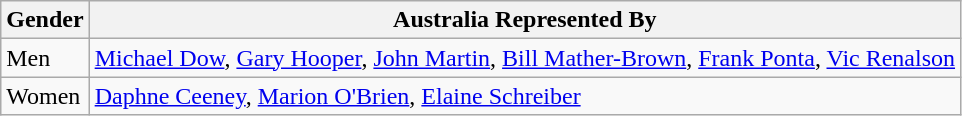<table cellspacing="0" cellpadding="0">
<tr>
<td valign="top"><br><table class=wikitable>
<tr>
<th>Gender</th>
<th>Australia Represented By</th>
</tr>
<tr>
<td>Men</td>
<td><a href='#'>Michael Dow</a>, <a href='#'>Gary Hooper</a>, <a href='#'>John Martin</a>, <a href='#'>Bill Mather-Brown</a>, <a href='#'>Frank Ponta</a>, <a href='#'>Vic Renalson</a></td>
</tr>
<tr>
<td>Women</td>
<td><a href='#'>Daphne Ceeney</a>, <a href='#'>Marion O'Brien</a>, <a href='#'>Elaine Schreiber</a></td>
</tr>
</table>
</td>
</tr>
</table>
